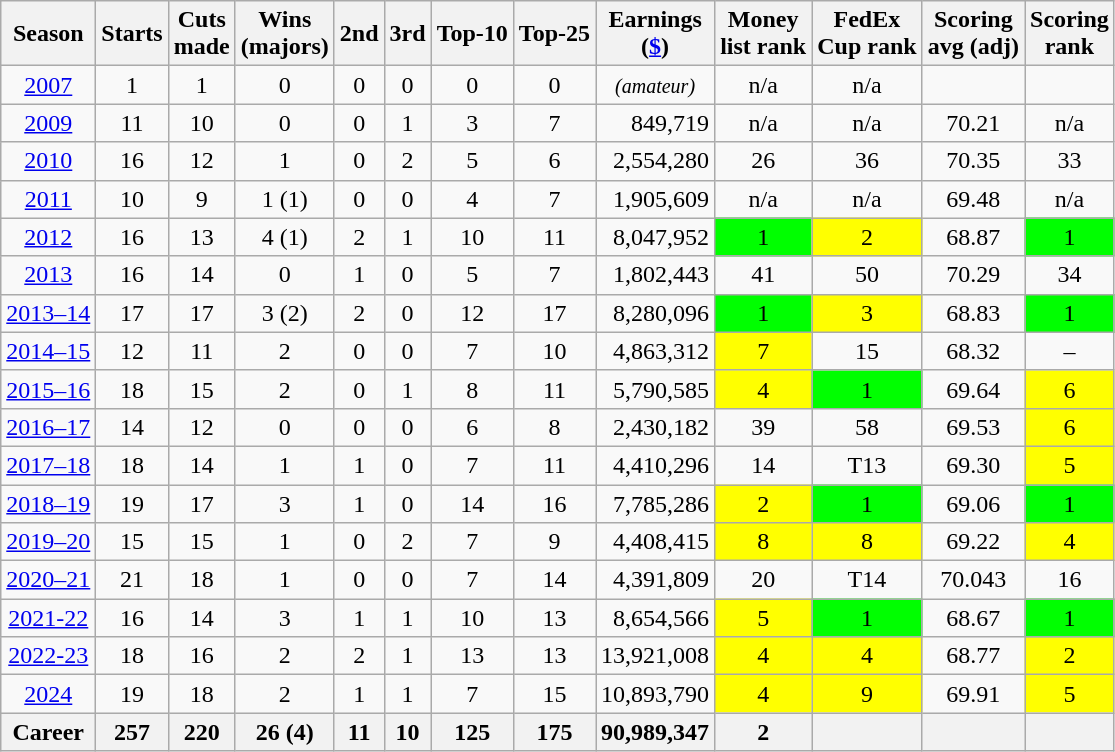<table class="wikitable" style="text-align:center">
<tr>
<th>Season</th>
<th>Starts</th>
<th>Cuts<br>made</th>
<th>Wins<br>(majors)</th>
<th>2nd</th>
<th>3rd</th>
<th>Top-10</th>
<th>Top-25</th>
<th>Earnings<br>(<a href='#'>$</a>)</th>
<th>Money<br>list rank</th>
<th>FedEx<br>Cup rank</th>
<th>Scoring<br>avg (adj)</th>
<th>Scoring<br>rank</th>
</tr>
<tr>
<td><a href='#'>2007</a></td>
<td>1</td>
<td>1</td>
<td>0</td>
<td>0</td>
<td>0</td>
<td>0</td>
<td>0</td>
<td style="text-align:center;"><small><em>(amateur)</em></small></td>
<td>n/a</td>
<td>n/a</td>
<td></td>
<td></td>
</tr>
<tr>
<td><a href='#'>2009</a></td>
<td>11</td>
<td>10</td>
<td>0</td>
<td>0</td>
<td>1</td>
<td>3</td>
<td>7</td>
<td style="text-align:right;">849,719</td>
<td>n/a</td>
<td>n/a</td>
<td>70.21</td>
<td>n/a</td>
</tr>
<tr>
<td><a href='#'>2010</a></td>
<td>16</td>
<td>12</td>
<td>1</td>
<td>0</td>
<td>2</td>
<td>5</td>
<td>6</td>
<td style="text-align:right;">2,554,280</td>
<td>26</td>
<td>36</td>
<td>70.35</td>
<td>33</td>
</tr>
<tr>
<td><a href='#'>2011</a></td>
<td>10</td>
<td>9</td>
<td>1 (1)</td>
<td>0</td>
<td>0</td>
<td>4</td>
<td>7</td>
<td style="text-align:right;">1,905,609</td>
<td>n/a</td>
<td>n/a</td>
<td>69.48</td>
<td>n/a</td>
</tr>
<tr>
<td><a href='#'>2012</a></td>
<td>16</td>
<td>13</td>
<td>4 (1)</td>
<td>2</td>
<td>1</td>
<td>10</td>
<td>11</td>
<td style="text-align:right;">8,047,952</td>
<td style="background:lime;">1</td>
<td style="background:yellow;">2</td>
<td>68.87</td>
<td style="background:lime;">1</td>
</tr>
<tr>
<td><a href='#'>2013</a></td>
<td>16</td>
<td>14</td>
<td>0</td>
<td>1</td>
<td>0</td>
<td>5</td>
<td>7</td>
<td style="text-align:right;">1,802,443</td>
<td>41</td>
<td>50</td>
<td>70.29</td>
<td>34</td>
</tr>
<tr>
<td><a href='#'>2013–14</a></td>
<td>17</td>
<td>17</td>
<td>3 (2)</td>
<td>2</td>
<td>0</td>
<td>12</td>
<td>17</td>
<td style="text-align:right;">8,280,096</td>
<td style="background:lime;">1</td>
<td style="background:yellow;">3</td>
<td>68.83</td>
<td style="background:lime;">1</td>
</tr>
<tr>
<td><a href='#'>2014–15</a></td>
<td>12</td>
<td>11</td>
<td>2</td>
<td>0</td>
<td>0</td>
<td>7</td>
<td>10</td>
<td style="text-align:right;">4,863,312</td>
<td style="background:yellow;">7</td>
<td>15</td>
<td>68.32</td>
<td>–</td>
</tr>
<tr>
<td><a href='#'>2015–16</a></td>
<td>18</td>
<td>15</td>
<td>2</td>
<td>0</td>
<td>1</td>
<td>8</td>
<td>11</td>
<td style="text-align:right;">5,790,585</td>
<td style="background:yellow;">4</td>
<td style="background:lime;">1</td>
<td>69.64</td>
<td style="background:yellow;">6</td>
</tr>
<tr>
<td><a href='#'>2016–17</a></td>
<td>14</td>
<td>12</td>
<td>0</td>
<td>0</td>
<td>0</td>
<td>6</td>
<td>8</td>
<td style="text-align:right;">2,430,182</td>
<td>39</td>
<td>58</td>
<td>69.53</td>
<td style="background:yellow;">6</td>
</tr>
<tr>
<td><a href='#'>2017–18</a></td>
<td>18</td>
<td>14</td>
<td>1</td>
<td>1</td>
<td>0</td>
<td>7</td>
<td>11</td>
<td style="text-align:right;">4,410,296</td>
<td>14</td>
<td>T13</td>
<td>69.30</td>
<td style="background:yellow;">5</td>
</tr>
<tr>
<td><a href='#'>2018–19</a></td>
<td>19</td>
<td>17</td>
<td>3</td>
<td>1</td>
<td>0</td>
<td>14</td>
<td>16</td>
<td style="text-align:right;">7,785,286</td>
<td style="background:yellow;">2</td>
<td style="background:lime;">1</td>
<td>69.06</td>
<td style="background:lime;">1</td>
</tr>
<tr>
<td><a href='#'>2019–20</a></td>
<td>15</td>
<td>15</td>
<td>1</td>
<td>0</td>
<td>2</td>
<td>7</td>
<td>9</td>
<td style="text-align:right;">4,408,415</td>
<td style="background:yellow;">8</td>
<td style="background:yellow;">8</td>
<td>69.22</td>
<td style="background:yellow;">4</td>
</tr>
<tr>
<td><a href='#'>2020–21</a></td>
<td>21</td>
<td>18</td>
<td>1</td>
<td>0</td>
<td>0</td>
<td>7</td>
<td>14</td>
<td style="text-align:right;">4,391,809</td>
<td>20</td>
<td>T14</td>
<td>70.043</td>
<td>16</td>
</tr>
<tr>
<td><a href='#'>2021-22</a></td>
<td>16</td>
<td>14</td>
<td>3</td>
<td>1</td>
<td>1</td>
<td>10</td>
<td>13</td>
<td style="text-align:right;">8,654,566</td>
<td style="background:yellow;">5</td>
<td style="background:lime;">1</td>
<td>68.67</td>
<td style="background:lime;">1</td>
</tr>
<tr>
<td><a href='#'>2022-23</a></td>
<td>18</td>
<td>16</td>
<td>2</td>
<td>2</td>
<td>1</td>
<td>13</td>
<td>13</td>
<td style="text-align:right;">13,921,008</td>
<td style="background:yellow;">4</td>
<td style="background:yellow;">4</td>
<td>68.77</td>
<td style="background:yellow;">2</td>
</tr>
<tr>
<td><a href='#'>2024</a></td>
<td>19</td>
<td>18</td>
<td>2</td>
<td>1</td>
<td>1</td>
<td>7</td>
<td>15</td>
<td style="text-align:right;">10,893,790</td>
<td style="background:yellow;">4</td>
<td style="background:yellow;">9</td>
<td>69.91</td>
<td style="background:yellow;">5</td>
</tr>
<tr>
<th>Career</th>
<th>257</th>
<th>220</th>
<th>26 (4)</th>
<th>11</th>
<th>10</th>
<th>125</th>
<th>175</th>
<th>90,989,347</th>
<th>2</th>
<th></th>
<th></th>
<th></th>
</tr>
</table>
